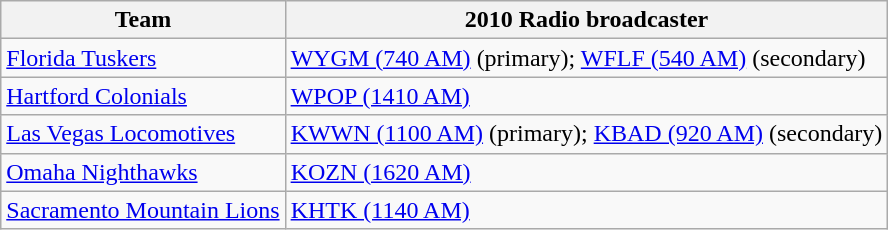<table class="wikitable" border="1">
<tr>
<th>Team</th>
<th>2010 Radio broadcaster</th>
</tr>
<tr>
<td><a href='#'>Florida Tuskers</a></td>
<td><a href='#'>WYGM (740 AM)</a> (primary); <a href='#'>WFLF (540 AM)</a> (secondary)</td>
</tr>
<tr>
<td><a href='#'>Hartford Colonials</a></td>
<td><a href='#'>WPOP (1410 AM)</a></td>
</tr>
<tr>
<td><a href='#'>Las Vegas Locomotives</a></td>
<td><a href='#'>KWWN (1100 AM)</a> (primary); <a href='#'>KBAD (920 AM)</a> (secondary)</td>
</tr>
<tr>
<td><a href='#'>Omaha Nighthawks</a></td>
<td><a href='#'>KOZN (1620 AM)</a></td>
</tr>
<tr>
<td><a href='#'>Sacramento Mountain Lions</a></td>
<td><a href='#'>KHTK (1140 AM)</a></td>
</tr>
</table>
